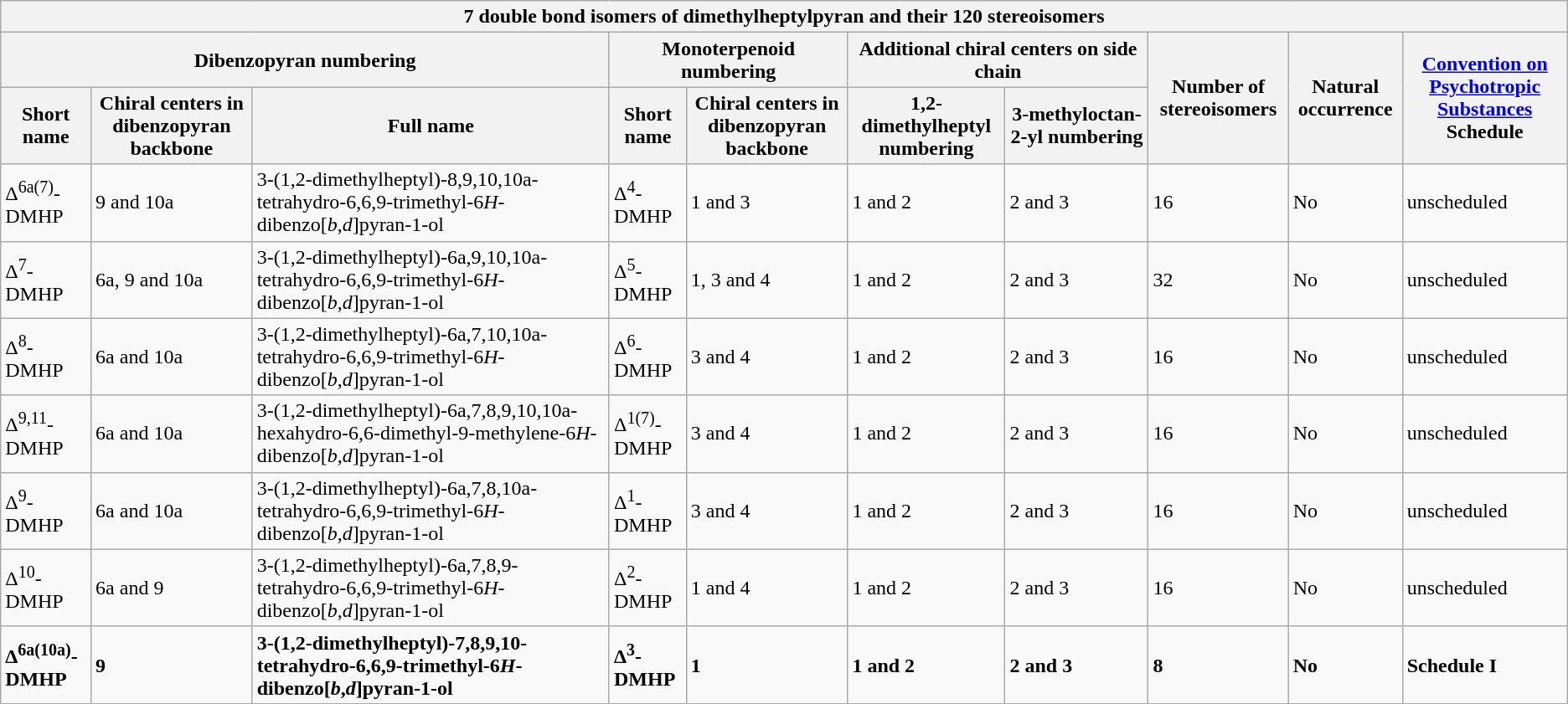<table class="wikitable" style="clear:left">
<tr>
<th colspan="10">7 double bond isomers of dimethylheptylpyran and their 120 stereoisomers</th>
</tr>
<tr>
<th colspan="3">Dibenzopyran numbering</th>
<th colspan="2">Monoterpenoid numbering</th>
<th colspan="2">Additional chiral centers on side chain</th>
<th rowspan="2">Number of stereoisomers</th>
<th rowspan="2">Natural occurrence</th>
<th rowspan="2"><a href='#'>Convention on Psychotropic Substances</a> Schedule</th>
</tr>
<tr>
<th>Short name</th>
<th>Chiral centers in dibenzopyran backbone</th>
<th>Full name</th>
<th>Short name</th>
<th>Chiral centers in dibenzopyran backbone</th>
<th>1,2-dimethylheptyl numbering</th>
<th>3-methyloctan-2-yl numbering</th>
</tr>
<tr>
<td>Δ<sup>6a(7)</sup>-DMHP</td>
<td>9 and 10a</td>
<td>3-(1,2-dimethylheptyl)-8,9,10,10a-tetrahydro-6,6,9-trimethyl-6<em>H</em>-dibenzo[<em>b</em>,<em>d</em>]pyran-1-ol</td>
<td>Δ<sup>4</sup>-DMHP</td>
<td>1 and 3</td>
<td>1 and 2</td>
<td>2 and 3</td>
<td>16</td>
<td>No</td>
<td>unscheduled</td>
</tr>
<tr>
<td>Δ<sup>7</sup>-DMHP</td>
<td>6a, 9 and 10a</td>
<td>3-(1,2-dimethylheptyl)-6a,9,10,10a-tetrahydro-6,6,9-trimethyl-6<em>H</em>-dibenzo[<em>b</em>,<em>d</em>]pyran-1-ol</td>
<td>Δ<sup>5</sup>-DMHP</td>
<td>1, 3 and 4</td>
<td>1 and 2</td>
<td>2 and 3</td>
<td>32</td>
<td>No</td>
<td>unscheduled</td>
</tr>
<tr>
<td>Δ<sup>8</sup>-DMHP</td>
<td>6a and 10a</td>
<td>3-(1,2-dimethylheptyl)-6a,7,10,10a-tetrahydro-6,6,9-trimethyl-6<em>H</em>-dibenzo[<em>b</em>,<em>d</em>]pyran-1-ol</td>
<td>Δ<sup>6</sup>-DMHP</td>
<td>3 and 4</td>
<td>1 and 2</td>
<td>2 and 3</td>
<td>16</td>
<td>No</td>
<td>unscheduled</td>
</tr>
<tr>
<td>Δ<sup>9,11</sup>-DMHP</td>
<td>6a and 10a</td>
<td>3-(1,2-dimethylheptyl)-6a,7,8,9,10,10a-hexahydro-6,6-dimethyl-9-methylene-6<em>H</em>-dibenzo[<em>b</em>,<em>d</em>]pyran-1-ol</td>
<td>Δ<sup>1(7)</sup>-DMHP</td>
<td>3 and 4</td>
<td>1 and 2</td>
<td>2 and 3</td>
<td>16</td>
<td>No</td>
<td>unscheduled</td>
</tr>
<tr>
<td>Δ<sup>9</sup>-DMHP</td>
<td>6a and 10a</td>
<td>3-(1,2-dimethylheptyl)-6a,7,8,10a-tetrahydro-6,6,9-trimethyl-6<em>H</em>-dibenzo[<em>b</em>,<em>d</em>]pyran-1-ol</td>
<td>Δ<sup>1</sup>-DMHP</td>
<td>3 and 4</td>
<td>1 and 2</td>
<td>2 and 3</td>
<td>16</td>
<td>No</td>
<td>unscheduled</td>
</tr>
<tr>
<td>Δ<sup>10</sup>-DMHP</td>
<td>6a and 9</td>
<td>3-(1,2-dimethylheptyl)-6a,7,8,9-tetrahydro-6,6,9-trimethyl-6<em>H</em>-dibenzo[<em>b</em>,<em>d</em>]pyran-1-ol</td>
<td>Δ<sup>2</sup>-DMHP</td>
<td>1 and 4</td>
<td>1 and 2</td>
<td>2 and 3</td>
<td>16</td>
<td>No</td>
<td>unscheduled</td>
</tr>
<tr>
<td><strong>Δ<sup>6a(10a)</sup>-DMHP</strong></td>
<td><strong>9</strong></td>
<td><strong>3-(1,2-dimethylheptyl)-7,8,9,10-tetrahydro-6,6,9-trimethyl-6<em>H</em>-dibenzo[<em>b</em>,<em>d</em>]pyran-1-ol</strong></td>
<td><strong>Δ<sup>3</sup>-DMHP</strong></td>
<td><strong>1</strong></td>
<td><strong>1 and 2</strong></td>
<td><strong>2 and 3</strong></td>
<td><strong>8</strong></td>
<td><strong>No</strong></td>
<td><strong>Schedule I</strong></td>
</tr>
</table>
